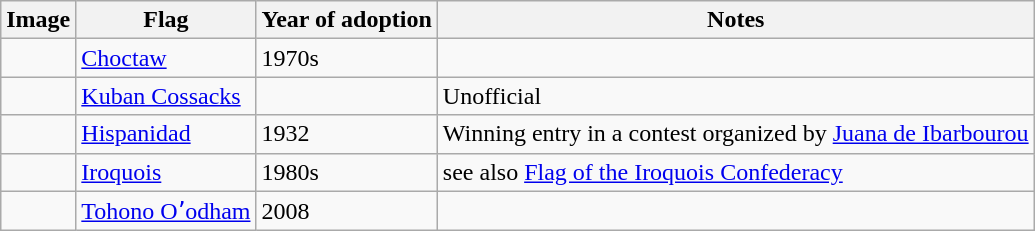<table class="wikitable">
<tr>
<th>Image</th>
<th>Flag</th>
<th>Year of adoption</th>
<th>Notes</th>
</tr>
<tr>
<td></td>
<td><a href='#'>Choctaw</a></td>
<td>1970s</td>
<td></td>
</tr>
<tr>
<td></td>
<td><a href='#'>Kuban Cossacks</a></td>
<td></td>
<td>Unofficial</td>
</tr>
<tr>
<td></td>
<td><a href='#'>Hispanidad</a></td>
<td>1932</td>
<td>Winning entry in a contest organized by <a href='#'>Juana de Ibarbourou</a></td>
</tr>
<tr>
<td></td>
<td><a href='#'>Iroquois</a></td>
<td>1980s</td>
<td>see also <a href='#'>Flag of the Iroquois Confederacy</a></td>
</tr>
<tr>
<td></td>
<td><a href='#'>Tohono Oʼodham</a></td>
<td>2008</td>
<td></td>
</tr>
</table>
